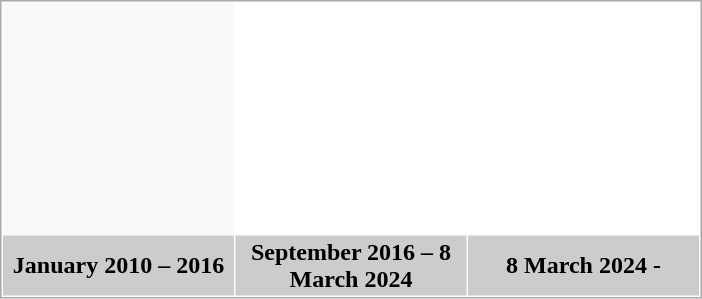<table border="0" cellpadding="2" cellspacing="1" style="border:1px solid #aaa">
<tr align=center>
<th height="150px" bgcolor="#F9F9F9"></th>
<th height="150px  bgcolor="#F9F9F9"></th>
<th height="150px  bgcolor="#F9F9F9"></th>
</tr>
<tr>
<th width="150px" colspan="1" bgcolor="#CCCCCC">January 2010 – 2016</th>
<th width="150px" colspan="1" bgcolor="#CCCCCC">September 2016 – 8 March 2024</th>
<th width="150px" colspan="1" bgcolor="#CCCCCC">8 March 2024 -</th>
</tr>
</table>
